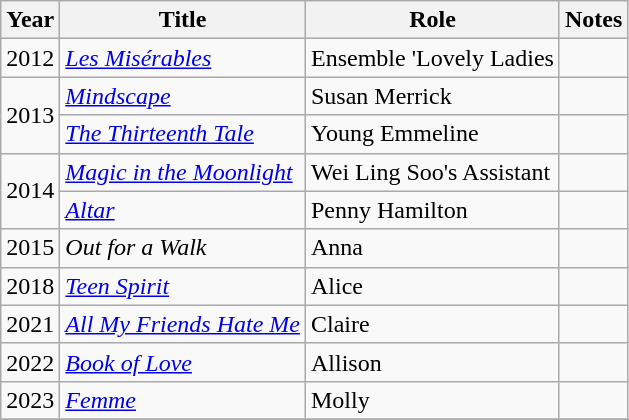<table class="wikitable sortable">
<tr>
<th>Year</th>
<th>Title</th>
<th>Role</th>
<th class="unsortable">Notes</th>
</tr>
<tr>
<td>2012</td>
<td><em><a href='#'>Les Misérables</a></em></td>
<td>Ensemble 'Lovely Ladies</td>
<td></td>
</tr>
<tr>
<td rowspan="2">2013</td>
<td><em><a href='#'>Mindscape</a></em></td>
<td>Susan Merrick</td>
<td></td>
</tr>
<tr>
<td><em><a href='#'>The Thirteenth Tale</a></em></td>
<td>Young Emmeline</td>
<td></td>
</tr>
<tr>
<td rowspan="2">2014</td>
<td><em><a href='#'>Magic in the Moonlight</a></em></td>
<td>Wei Ling Soo's Assistant</td>
<td></td>
</tr>
<tr>
<td><em><a href='#'>Altar</a></em></td>
<td>Penny Hamilton</td>
<td></td>
</tr>
<tr>
<td>2015</td>
<td><em>Out for a Walk</em></td>
<td>Anna</td>
<td></td>
</tr>
<tr>
<td>2018</td>
<td><em><a href='#'>Teen Spirit</a></em></td>
<td>Alice</td>
<td></td>
</tr>
<tr>
<td>2021</td>
<td><em><a href='#'>All My Friends Hate Me</a></em></td>
<td>Claire</td>
<td></td>
</tr>
<tr>
<td>2022</td>
<td><em><a href='#'>Book of Love</a></em></td>
<td>Allison</td>
<td></td>
</tr>
<tr>
<td>2023</td>
<td><em><a href='#'>Femme</a></em></td>
<td>Molly</td>
<td></td>
</tr>
<tr>
</tr>
</table>
